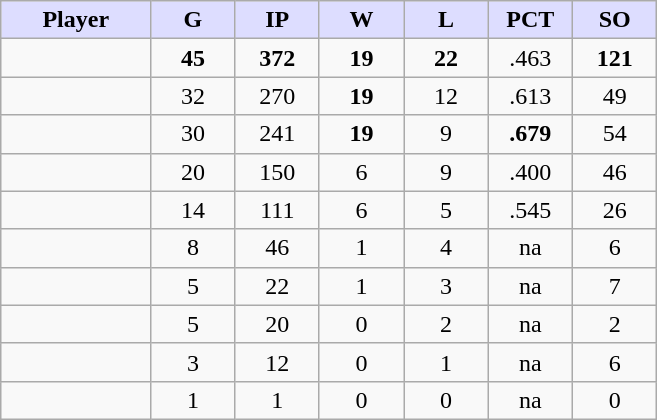<table class="wikitable sortable">
<tr>
<th style="background:#ddf; width:16%;">Player</th>
<th style="background:#ddf; width:9%;">G</th>
<th style="background:#ddf; width:9%;">IP</th>
<th style="background:#ddf; width:9%;">W</th>
<th style="background:#ddf; width:9%;">L</th>
<th style="background:#ddf; width:9%;">PCT</th>
<th style="background:#ddf; width:9%;">SO</th>
</tr>
<tr style="text-align:center;">
<td></td>
<td><strong>45</strong></td>
<td><strong>372</strong></td>
<td><strong>19</strong></td>
<td><strong>22</strong></td>
<td>.463</td>
<td><strong>121</strong></td>
</tr>
<tr style="text-align:center;">
<td></td>
<td>32</td>
<td>270</td>
<td><strong>19</strong></td>
<td>12</td>
<td>.613</td>
<td>49</td>
</tr>
<tr style="text-align:center;">
<td></td>
<td>30</td>
<td>241</td>
<td><strong>19</strong></td>
<td>9</td>
<td><strong>.679</strong></td>
<td>54</td>
</tr>
<tr style="text-align:center;">
<td></td>
<td>20</td>
<td>150</td>
<td>6</td>
<td>9</td>
<td>.400</td>
<td>46</td>
</tr>
<tr style="text-align:center;">
<td></td>
<td>14</td>
<td>111</td>
<td>6</td>
<td>5</td>
<td>.545</td>
<td>26</td>
</tr>
<tr style="text-align:center;">
<td></td>
<td>8</td>
<td>46</td>
<td>1</td>
<td>4</td>
<td>na</td>
<td>6</td>
</tr>
<tr style="text-align:center;">
<td></td>
<td>5</td>
<td>22</td>
<td>1</td>
<td>3</td>
<td>na</td>
<td>7</td>
</tr>
<tr style="text-align:center;">
<td></td>
<td>5</td>
<td>20</td>
<td>0</td>
<td>2</td>
<td>na</td>
<td>2</td>
</tr>
<tr style="text-align:center;">
<td></td>
<td>3</td>
<td>12</td>
<td>0</td>
<td>1</td>
<td>na</td>
<td>6</td>
</tr>
<tr style="text-align:center;">
<td></td>
<td>1</td>
<td>1</td>
<td>0</td>
<td>0</td>
<td>na</td>
<td>0</td>
</tr>
</table>
